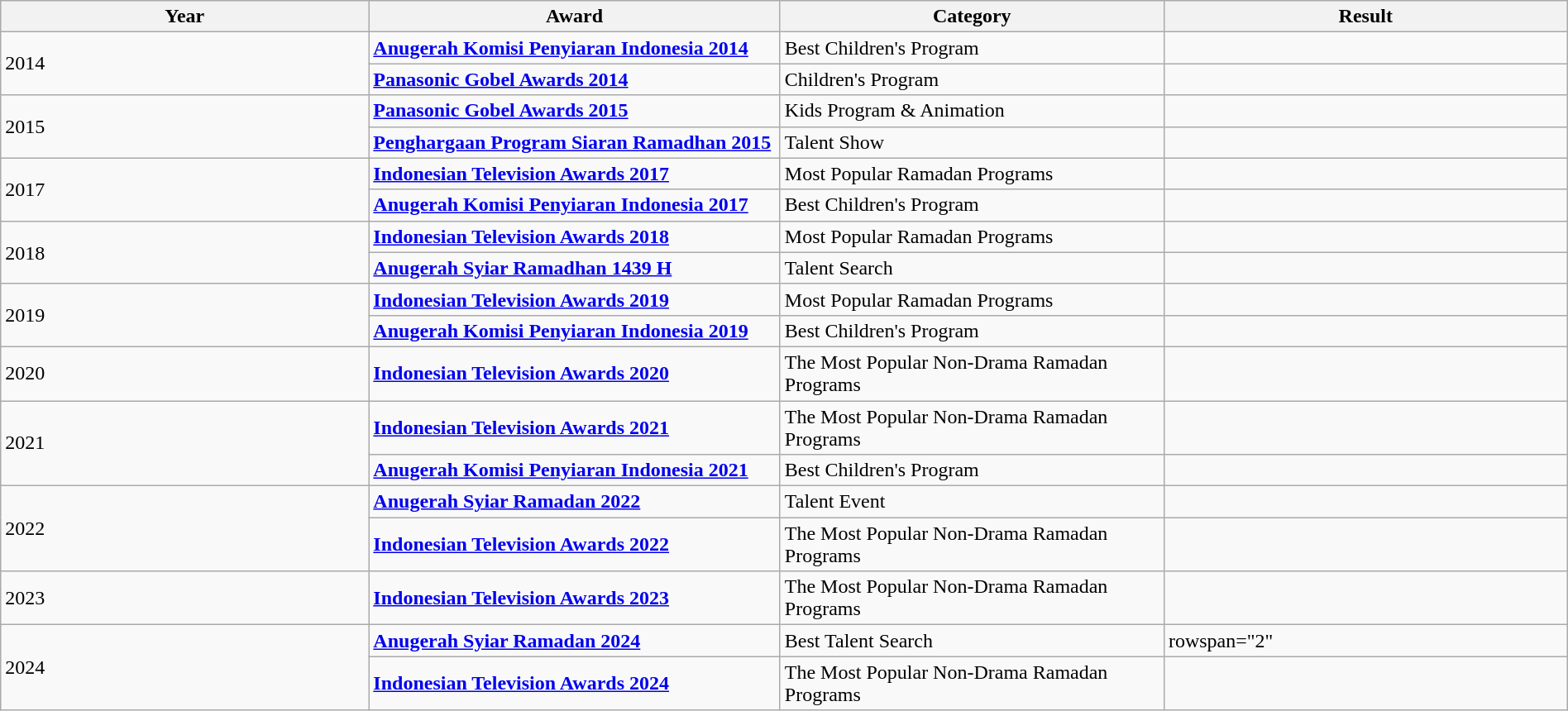<table class="wikitable" width="100%" cellpadding="5">
<tr>
<th width="5%">Year</th>
<th width="5%">Award</th>
<th width="5%">Category</th>
<th width="5%">Result</th>
</tr>
<tr>
<td rowspan="2">2014</td>
<td><strong><a href='#'>Anugerah Komisi Penyiaran Indonesia 2014</a></strong></td>
<td>Best Children's Program</td>
<td></td>
</tr>
<tr>
<td><strong><a href='#'>Panasonic Gobel Awards 2014</a></strong></td>
<td>Children's Program</td>
<td></td>
</tr>
<tr>
<td rowspan="2">2015</td>
<td><strong><a href='#'>Panasonic Gobel Awards 2015</a></strong></td>
<td>Kids Program & Animation</td>
<td></td>
</tr>
<tr>
<td><strong><a href='#'>Penghargaan Program Siaran Ramadhan 2015</a></strong></td>
<td>Talent Show</td>
<td></td>
</tr>
<tr>
<td rowspan="2">2017</td>
<td><strong><a href='#'>Indonesian Television Awards 2017</a></strong></td>
<td>Most Popular Ramadan Programs</td>
<td></td>
</tr>
<tr>
<td><strong><a href='#'>Anugerah Komisi Penyiaran Indonesia 2017</a></strong></td>
<td>Best Children's Program</td>
<td></td>
</tr>
<tr>
<td rowspan="2">2018</td>
<td><strong><a href='#'>Indonesian Television Awards 2018</a></strong></td>
<td>Most Popular Ramadan Programs</td>
<td></td>
</tr>
<tr>
<td><strong><a href='#'>Anugerah Syiar Ramadhan 1439 H</a></strong></td>
<td>Talent Search</td>
<td></td>
</tr>
<tr>
<td rowspan="2">2019</td>
<td><strong><a href='#'>Indonesian Television Awards 2019</a></strong></td>
<td>Most Popular Ramadan Programs</td>
<td></td>
</tr>
<tr>
<td><strong><a href='#'>Anugerah Komisi Penyiaran Indonesia 2019</a></strong></td>
<td>Best Children's Program</td>
<td></td>
</tr>
<tr>
<td>2020</td>
<td><strong><a href='#'>Indonesian Television Awards 2020</a></strong></td>
<td>The Most Popular Non-Drama Ramadan Programs</td>
<td></td>
</tr>
<tr>
<td rowspan="2">2021</td>
<td><strong><a href='#'>Indonesian Television Awards 2021</a></strong></td>
<td>The Most Popular Non-Drama Ramadan Programs</td>
<td></td>
</tr>
<tr>
<td><strong><a href='#'>Anugerah Komisi Penyiaran Indonesia 2021</a></strong></td>
<td>Best Children's Program</td>
<td></td>
</tr>
<tr>
<td rowspan="2">2022</td>
<td><strong><a href='#'>Anugerah Syiar Ramadan 2022</a></strong></td>
<td>Talent Event</td>
<td></td>
</tr>
<tr>
<td><strong><a href='#'>Indonesian Television Awards 2022</a></strong></td>
<td>The Most Popular Non-Drama Ramadan Programs</td>
<td></td>
</tr>
<tr>
<td>2023</td>
<td><strong><a href='#'>Indonesian Television Awards 2023</a></strong></td>
<td>The Most Popular Non-Drama Ramadan Programs</td>
<td></td>
</tr>
<tr>
<td rowspan="2">2024</td>
<td><strong><a href='#'>Anugerah Syiar Ramadan 2024</a></strong></td>
<td>Best Talent Search</td>
<td>rowspan="2" </td>
</tr>
<tr>
<td><strong><a href='#'>Indonesian Television Awards 2024</a></strong></td>
<td>The Most Popular Non-Drama Ramadan Programs</td>
</tr>
</table>
